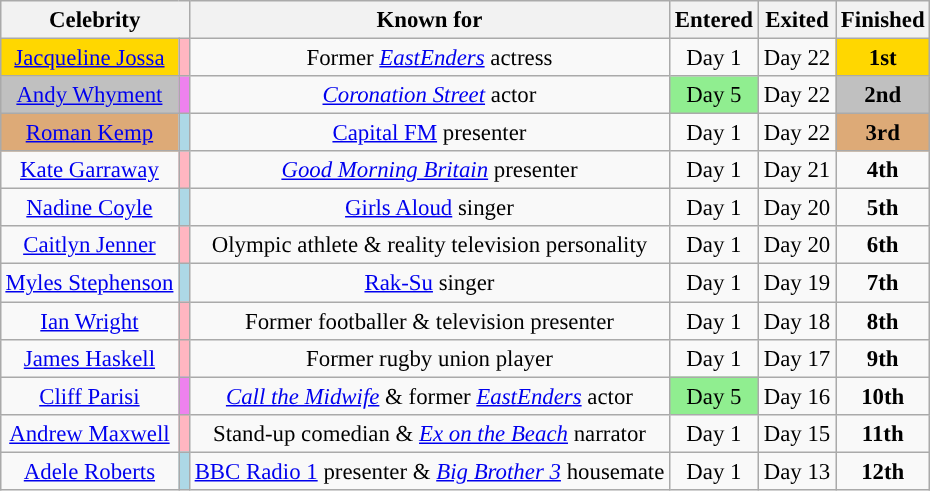<table class=wikitable sortable" style="text-align: center; white-space:nowrap; margin:auto; font-size:95.2%">
<tr>
<th style="width:27% scope="col" colspan=2>Celebrity</th>
<th style="width:49% scope="col">Known for</th>
<th style="width:8% scope="col">Entered</th>
<th style="width:8% scope="col">Exited</th>
<th style="width:8% scope="col">Finished</th>
</tr>
<tr>
<td style="background:gold"><a href='#'>Jacqueline Jossa</a></td>
<td style=background:lightpink></td>
<td>Former <em><a href='#'>EastEnders</a></em> actress</td>
<td>Day 1</td>
<td>Day 22</td>
<td style="background:gold"><strong>1st</strong></td>
</tr>
<tr>
<td style="background:silver"><a href='#'>Andy Whyment</a></td>
<td style=background:violet></td>
<td><em><a href='#'>Coronation Street</a></em> actor</td>
<td style="background:lightgreen">Day 5</td>
<td>Day 22</td>
<td style="background:silver"><strong>2nd</strong></td>
</tr>
<tr>
<td style="background:#da7"><a href='#'>Roman Kemp</a></td>
<td style=background:lightblue></td>
<td><a href='#'>Capital FM</a> presenter</td>
<td>Day 1</td>
<td>Day 22</td>
<td style="background:#da7"><strong>3rd</strong></td>
</tr>
<tr>
<td><a href='#'>Kate Garraway</a></td>
<td style=background:lightpink></td>
<td><em><a href='#'>Good Morning Britain</a></em> presenter</td>
<td>Day 1</td>
<td>Day 21</td>
<td><strong>4th</strong></td>
</tr>
<tr>
<td><a href='#'>Nadine Coyle</a></td>
<td style=background:lightblue></td>
<td><a href='#'>Girls Aloud</a> singer</td>
<td>Day 1</td>
<td>Day 20</td>
<td><strong>5th</strong></td>
</tr>
<tr>
<td><a href='#'>Caitlyn Jenner</a></td>
<td style=background:lightpink></td>
<td>Olympic athlete & reality television personality</td>
<td>Day 1</td>
<td>Day 20</td>
<td><strong>6th</strong></td>
</tr>
<tr>
<td><a href='#'>Myles Stephenson</a></td>
<td style=background:lightblue></td>
<td><a href='#'>Rak-Su</a> singer</td>
<td>Day 1</td>
<td>Day 19</td>
<td><strong>7th</strong></td>
</tr>
<tr>
<td><a href='#'>Ian Wright</a></td>
<td style=background:lightpink></td>
<td>Former footballer & television presenter</td>
<td>Day 1</td>
<td>Day 18</td>
<td><strong>8th</strong></td>
</tr>
<tr>
<td><a href='#'>James Haskell</a></td>
<td style=background:lightpink></td>
<td>Former rugby union player</td>
<td>Day 1</td>
<td>Day 17</td>
<td><strong>9th</strong></td>
</tr>
<tr>
<td><a href='#'>Cliff Parisi</a></td>
<td style=background:violet></td>
<td><em><a href='#'>Call the Midwife</a></em> & former <em><a href='#'>EastEnders</a></em> actor</td>
<td style="background:lightgreen">Day 5</td>
<td>Day 16</td>
<td><strong>10th</strong></td>
</tr>
<tr>
<td><a href='#'>Andrew Maxwell</a></td>
<td style=background:lightpink></td>
<td>Stand-up comedian & <em><a href='#'>Ex on the Beach</a></em> narrator</td>
<td>Day 1</td>
<td>Day 15</td>
<td><strong>11th</strong></td>
</tr>
<tr>
<td><a href='#'>Adele Roberts</a></td>
<td style=background:lightblue></td>
<td><a href='#'>BBC Radio 1</a> presenter & <em><a href='#'>Big Brother 3</a></em> housemate</td>
<td>Day 1</td>
<td>Day 13</td>
<td><strong>12th</strong></td>
</tr>
</table>
